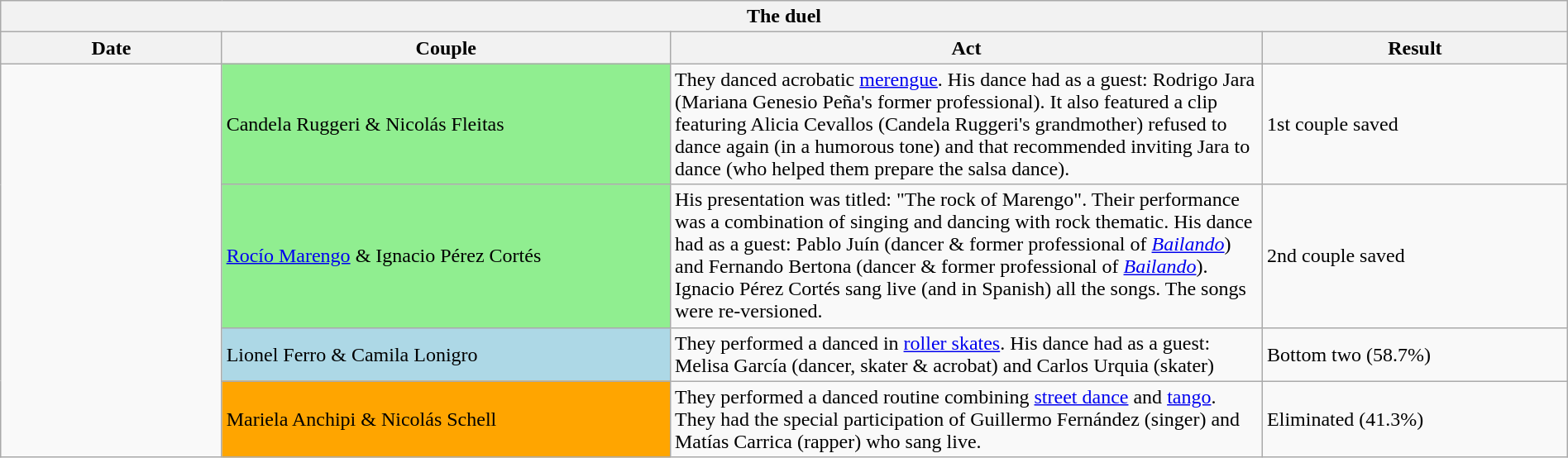<table class="wikitable collapsible collapsed" style="text-align: align; width: 100%;">
<tr>
<th colspan="11" style="with: 100%;" align="center">The duel</th>
</tr>
<tr>
<th width=85>Date</th>
<th width=180>Couple</th>
<th width=240>Act</th>
<th width=120>Result</th>
</tr>
<tr>
<td rowspan="4"></td>
<td bgcolor="lightgreen">Candela Ruggeri & Nicolás Fleitas</td>
<td>They danced acrobatic <a href='#'>merengue</a>. His dance had as a guest: Rodrigo Jara (Mariana Genesio Peña's former professional). It also featured a clip featuring Alicia Cevallos (Candela Ruggeri's grandmother) refused to dance again (in a humorous tone) and that recommended inviting Jara to dance (who helped them prepare the salsa dance).<br></td>
<td>1st couple saved</td>
</tr>
<tr>
<td bgcolor="lightgreen"><a href='#'>Rocío Marengo</a> & Ignacio Pérez Cortés</td>
<td>His presentation was titled: "The rock of Marengo". Their performance was a combination of singing and dancing with rock thematic. His dance had as a guest: Pablo Juín (dancer & former professional of <em><a href='#'>Bailando</a></em>) and Fernando Bertona (dancer & former professional of <em><a href='#'>Bailando</a></em>). Ignacio Pérez Cortés sang live (and in Spanish) all the songs. The songs were re-versioned.<br></td>
<td>2nd couple saved</td>
</tr>
<tr>
<td bgcolor="lightblue">Lionel Ferro & Camila Lonigro</td>
<td>They performed a danced in <a href='#'>roller skates</a>. His dance had as a guest: Melisa García (dancer, skater & acrobat) and Carlos Urquia (skater)<br></td>
<td>Bottom two (58.7%)</td>
</tr>
<tr>
<td bgcolor="orange">Mariela Anchipi & Nicolás Schell</td>
<td>They performed a danced routine combining <a href='#'>street dance</a> and <a href='#'>tango</a>. They had the special participation of Guillermo Fernández (singer) and Matías Carrica (rapper) who sang live.<br></td>
<td>Eliminated (41.3%)</td>
</tr>
</table>
